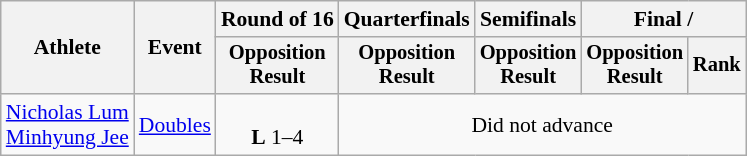<table class=wikitable style=font-size:90%>
<tr>
<th rowspan=2>Athlete</th>
<th rowspan=2>Event</th>
<th>Round of 16</th>
<th>Quarterfinals</th>
<th>Semifinals</th>
<th colspan=2>Final / </th>
</tr>
<tr style=font-size:95%>
<th>Opposition<br>Result</th>
<th>Opposition<br>Result</th>
<th>Opposition<br>Result</th>
<th>Opposition<br>Result</th>
<th>Rank</th>
</tr>
<tr align=center>
<td align=left><a href='#'>Nicholas Lum</a><br><a href='#'>Minhyung Jee</a></td>
<td align=left><a href='#'>Doubles</a></td>
<td><br><strong>L</strong> 1–4</td>
<td colspan=4>Did not advance</td>
</tr>
</table>
